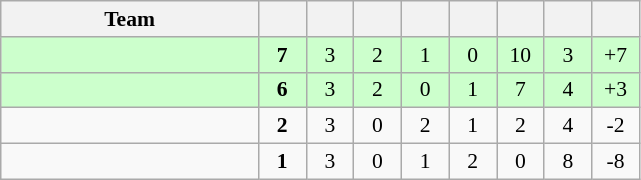<table class="wikitable" style="text-align: center; font-size: 90%;">
<tr>
<th width="165">Team</th>
<th width="25"></th>
<th width="25"></th>
<th width="25"></th>
<th width="25"></th>
<th width="25"></th>
<th width="25"></th>
<th width="25"></th>
<th width="25"></th>
</tr>
<tr bgcolor=#ccffcc>
<td align=left></td>
<td><strong>7</strong></td>
<td>3</td>
<td>2</td>
<td>1</td>
<td>0</td>
<td>10</td>
<td>3</td>
<td>+7</td>
</tr>
<tr bgcolor=#ccffcc>
<td align=left></td>
<td><strong>6</strong></td>
<td>3</td>
<td>2</td>
<td>0</td>
<td>1</td>
<td>7</td>
<td>4</td>
<td>+3</td>
</tr>
<tr>
<td align=left></td>
<td><strong>2</strong></td>
<td>3</td>
<td>0</td>
<td>2</td>
<td>1</td>
<td>2</td>
<td>4</td>
<td>-2</td>
</tr>
<tr>
<td align=left></td>
<td><strong>1</strong></td>
<td>3</td>
<td>0</td>
<td>1</td>
<td>2</td>
<td>0</td>
<td>8</td>
<td>-8</td>
</tr>
</table>
